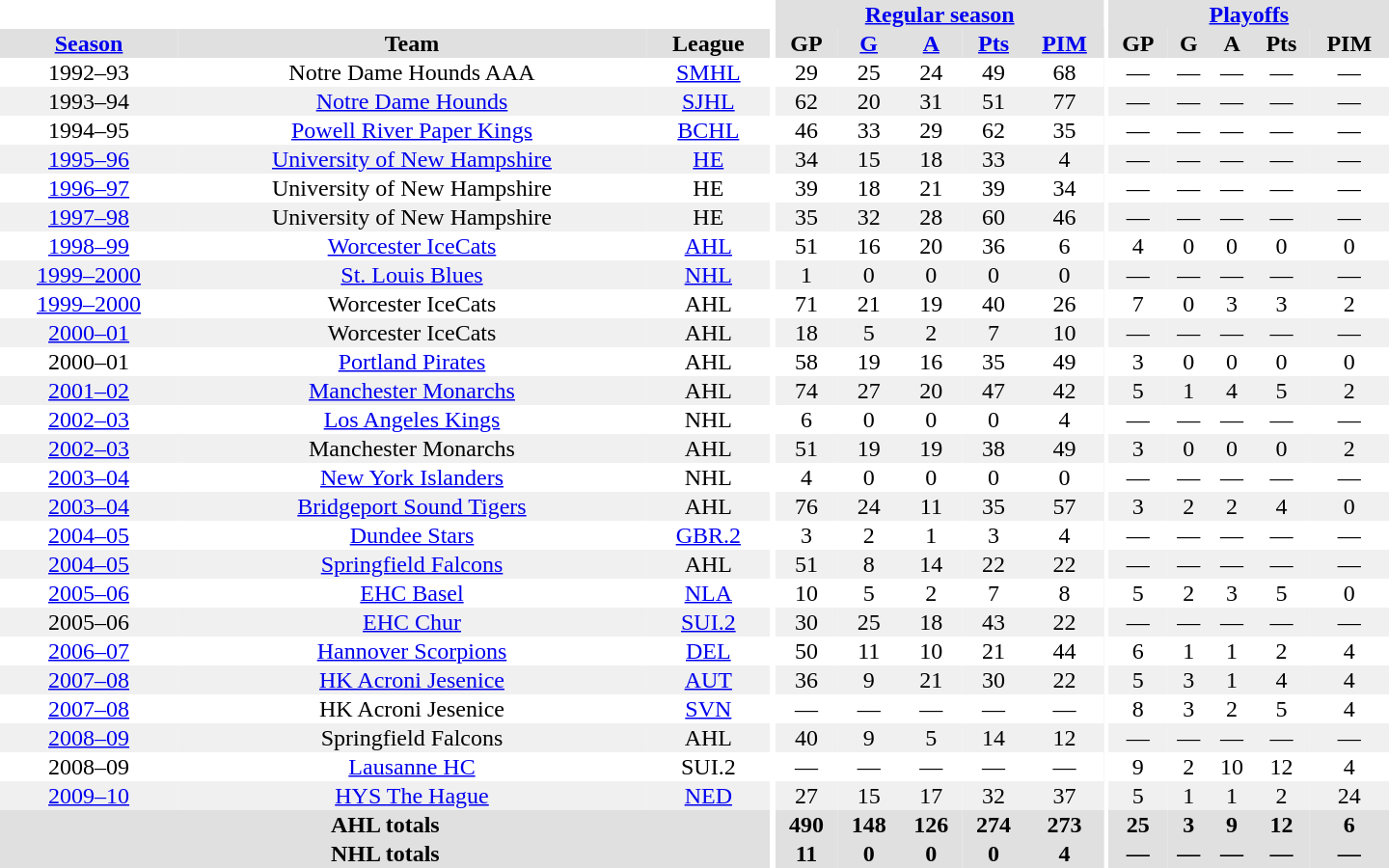<table border="0" cellpadding="1" cellspacing="0" style="text-align:center; width:60em">
<tr bgcolor="#e0e0e0">
<th colspan="3" bgcolor="#ffffff"></th>
<th rowspan="99" bgcolor="#ffffff"></th>
<th colspan="5"><a href='#'>Regular season</a></th>
<th rowspan="99" bgcolor="#ffffff"></th>
<th colspan="5"><a href='#'>Playoffs</a></th>
</tr>
<tr bgcolor="#e0e0e0">
<th><a href='#'>Season</a></th>
<th>Team</th>
<th>League</th>
<th>GP</th>
<th><a href='#'>G</a></th>
<th><a href='#'>A</a></th>
<th><a href='#'>Pts</a></th>
<th><a href='#'>PIM</a></th>
<th>GP</th>
<th>G</th>
<th>A</th>
<th>Pts</th>
<th>PIM</th>
</tr>
<tr>
<td>1992–93</td>
<td>Notre Dame Hounds AAA</td>
<td><a href='#'>SMHL</a></td>
<td>29</td>
<td>25</td>
<td>24</td>
<td>49</td>
<td>68</td>
<td>—</td>
<td>—</td>
<td>—</td>
<td>—</td>
<td>—</td>
</tr>
<tr bgcolor="#f0f0f0">
<td>1993–94</td>
<td><a href='#'>Notre Dame Hounds</a></td>
<td><a href='#'>SJHL</a></td>
<td>62</td>
<td>20</td>
<td>31</td>
<td>51</td>
<td>77</td>
<td>—</td>
<td>—</td>
<td>—</td>
<td>—</td>
<td>—</td>
</tr>
<tr>
<td>1994–95</td>
<td><a href='#'>Powell River Paper Kings</a></td>
<td><a href='#'>BCHL</a></td>
<td>46</td>
<td>33</td>
<td>29</td>
<td>62</td>
<td>35</td>
<td>—</td>
<td>—</td>
<td>—</td>
<td>—</td>
<td>—</td>
</tr>
<tr bgcolor="#f0f0f0">
<td><a href='#'>1995–96</a></td>
<td><a href='#'>University of New Hampshire</a></td>
<td><a href='#'>HE</a></td>
<td>34</td>
<td>15</td>
<td>18</td>
<td>33</td>
<td>4</td>
<td>—</td>
<td>—</td>
<td>—</td>
<td>—</td>
<td>—</td>
</tr>
<tr>
<td><a href='#'>1996–97</a></td>
<td>University of New Hampshire</td>
<td>HE</td>
<td>39</td>
<td>18</td>
<td>21</td>
<td>39</td>
<td>34</td>
<td>—</td>
<td>—</td>
<td>—</td>
<td>—</td>
<td>—</td>
</tr>
<tr bgcolor="#f0f0f0">
<td><a href='#'>1997–98</a></td>
<td>University of New Hampshire</td>
<td>HE</td>
<td>35</td>
<td>32</td>
<td>28</td>
<td>60</td>
<td>46</td>
<td>—</td>
<td>—</td>
<td>—</td>
<td>—</td>
<td>—</td>
</tr>
<tr>
<td><a href='#'>1998–99</a></td>
<td><a href='#'>Worcester IceCats</a></td>
<td><a href='#'>AHL</a></td>
<td>51</td>
<td>16</td>
<td>20</td>
<td>36</td>
<td>6</td>
<td>4</td>
<td>0</td>
<td>0</td>
<td>0</td>
<td>0</td>
</tr>
<tr bgcolor="#f0f0f0">
<td><a href='#'>1999–2000</a></td>
<td><a href='#'>St. Louis Blues</a></td>
<td><a href='#'>NHL</a></td>
<td>1</td>
<td>0</td>
<td>0</td>
<td>0</td>
<td>0</td>
<td>—</td>
<td>—</td>
<td>—</td>
<td>—</td>
<td>—</td>
</tr>
<tr>
<td><a href='#'>1999–2000</a></td>
<td>Worcester IceCats</td>
<td>AHL</td>
<td>71</td>
<td>21</td>
<td>19</td>
<td>40</td>
<td>26</td>
<td>7</td>
<td>0</td>
<td>3</td>
<td>3</td>
<td>2</td>
</tr>
<tr bgcolor="#f0f0f0">
<td><a href='#'>2000–01</a></td>
<td>Worcester IceCats</td>
<td>AHL</td>
<td>18</td>
<td>5</td>
<td>2</td>
<td>7</td>
<td>10</td>
<td>—</td>
<td>—</td>
<td>—</td>
<td>—</td>
<td>—</td>
</tr>
<tr>
<td>2000–01</td>
<td><a href='#'>Portland Pirates</a></td>
<td>AHL</td>
<td>58</td>
<td>19</td>
<td>16</td>
<td>35</td>
<td>49</td>
<td>3</td>
<td>0</td>
<td>0</td>
<td>0</td>
<td>0</td>
</tr>
<tr bgcolor="#f0f0f0">
<td><a href='#'>2001–02</a></td>
<td><a href='#'>Manchester Monarchs</a></td>
<td>AHL</td>
<td>74</td>
<td>27</td>
<td>20</td>
<td>47</td>
<td>42</td>
<td>5</td>
<td>1</td>
<td>4</td>
<td>5</td>
<td>2</td>
</tr>
<tr>
<td><a href='#'>2002–03</a></td>
<td><a href='#'>Los Angeles Kings</a></td>
<td>NHL</td>
<td>6</td>
<td>0</td>
<td>0</td>
<td>0</td>
<td>4</td>
<td>—</td>
<td>—</td>
<td>—</td>
<td>—</td>
<td>—</td>
</tr>
<tr bgcolor="#f0f0f0">
<td><a href='#'>2002–03</a></td>
<td>Manchester Monarchs</td>
<td>AHL</td>
<td>51</td>
<td>19</td>
<td>19</td>
<td>38</td>
<td>49</td>
<td>3</td>
<td>0</td>
<td>0</td>
<td>0</td>
<td>2</td>
</tr>
<tr>
<td><a href='#'>2003–04</a></td>
<td><a href='#'>New York Islanders</a></td>
<td>NHL</td>
<td>4</td>
<td>0</td>
<td>0</td>
<td>0</td>
<td>0</td>
<td>—</td>
<td>—</td>
<td>—</td>
<td>—</td>
<td>—</td>
</tr>
<tr bgcolor="#f0f0f0">
<td><a href='#'>2003–04</a></td>
<td><a href='#'>Bridgeport Sound Tigers</a></td>
<td>AHL</td>
<td>76</td>
<td>24</td>
<td>11</td>
<td>35</td>
<td>57</td>
<td>3</td>
<td>2</td>
<td>2</td>
<td>4</td>
<td>0</td>
</tr>
<tr>
<td><a href='#'>2004–05</a></td>
<td><a href='#'>Dundee Stars</a></td>
<td><a href='#'>GBR.2</a></td>
<td>3</td>
<td>2</td>
<td>1</td>
<td>3</td>
<td>4</td>
<td>—</td>
<td>—</td>
<td>—</td>
<td>—</td>
<td>—</td>
</tr>
<tr bgcolor="#f0f0f0">
<td><a href='#'>2004–05</a></td>
<td><a href='#'>Springfield Falcons</a></td>
<td>AHL</td>
<td>51</td>
<td>8</td>
<td>14</td>
<td>22</td>
<td>22</td>
<td>—</td>
<td>—</td>
<td>—</td>
<td>—</td>
<td>—</td>
</tr>
<tr>
<td><a href='#'>2005–06</a></td>
<td><a href='#'>EHC Basel</a></td>
<td><a href='#'>NLA</a></td>
<td>10</td>
<td>5</td>
<td>2</td>
<td>7</td>
<td>8</td>
<td>5</td>
<td>2</td>
<td>3</td>
<td>5</td>
<td>0</td>
</tr>
<tr bgcolor="#f0f0f0">
<td>2005–06</td>
<td><a href='#'>EHC Chur</a></td>
<td><a href='#'>SUI.2</a></td>
<td>30</td>
<td>25</td>
<td>18</td>
<td>43</td>
<td>22</td>
<td>—</td>
<td>—</td>
<td>—</td>
<td>—</td>
<td>—</td>
</tr>
<tr>
<td><a href='#'>2006–07</a></td>
<td><a href='#'>Hannover Scorpions</a></td>
<td><a href='#'>DEL</a></td>
<td>50</td>
<td>11</td>
<td>10</td>
<td>21</td>
<td>44</td>
<td>6</td>
<td>1</td>
<td>1</td>
<td>2</td>
<td>4</td>
</tr>
<tr bgcolor="#f0f0f0">
<td><a href='#'>2007–08</a></td>
<td><a href='#'>HK Acroni Jesenice</a></td>
<td><a href='#'>AUT</a></td>
<td>36</td>
<td>9</td>
<td>21</td>
<td>30</td>
<td>22</td>
<td>5</td>
<td>3</td>
<td>1</td>
<td>4</td>
<td>4</td>
</tr>
<tr>
<td><a href='#'>2007–08</a></td>
<td>HK Acroni Jesenice</td>
<td><a href='#'>SVN</a></td>
<td>—</td>
<td>—</td>
<td>—</td>
<td>—</td>
<td>—</td>
<td>8</td>
<td>3</td>
<td>2</td>
<td>5</td>
<td>4</td>
</tr>
<tr bgcolor="#f0f0f0">
<td><a href='#'>2008–09</a></td>
<td>Springfield Falcons</td>
<td>AHL</td>
<td>40</td>
<td>9</td>
<td>5</td>
<td>14</td>
<td>12</td>
<td>—</td>
<td>—</td>
<td>—</td>
<td>—</td>
<td>—</td>
</tr>
<tr>
<td>2008–09</td>
<td><a href='#'>Lausanne HC</a></td>
<td>SUI.2</td>
<td>—</td>
<td>—</td>
<td>—</td>
<td>—</td>
<td>—</td>
<td>9</td>
<td>2</td>
<td>10</td>
<td>12</td>
<td>4</td>
</tr>
<tr bgcolor="#f0f0f0">
<td><a href='#'>2009–10</a></td>
<td><a href='#'>HYS The Hague</a></td>
<td><a href='#'>NED</a></td>
<td>27</td>
<td>15</td>
<td>17</td>
<td>32</td>
<td>37</td>
<td>5</td>
<td>1</td>
<td>1</td>
<td>2</td>
<td>24</td>
</tr>
<tr bgcolor="#e0e0e0">
<th colspan="3">AHL totals</th>
<th>490</th>
<th>148</th>
<th>126</th>
<th>274</th>
<th>273</th>
<th>25</th>
<th>3</th>
<th>9</th>
<th>12</th>
<th>6</th>
</tr>
<tr bgcolor="#e0e0e0">
<th colspan="3">NHL totals</th>
<th>11</th>
<th>0</th>
<th>0</th>
<th>0</th>
<th>4</th>
<th>—</th>
<th>—</th>
<th>—</th>
<th>—</th>
<th>—</th>
</tr>
</table>
